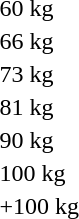<table>
<tr>
<td rowspan=2>60 kg<br></td>
<td rowspan=2></td>
<td rowspan=2></td>
<td></td>
</tr>
<tr>
<td></td>
</tr>
<tr>
<td rowspan=2>66 kg<br></td>
<td rowspan=2></td>
<td rowspan=2></td>
<td></td>
</tr>
<tr>
<td></td>
</tr>
<tr>
<td rowspan=2>73 kg<br></td>
<td rowspan=2></td>
<td rowspan=2></td>
<td></td>
</tr>
<tr>
<td></td>
</tr>
<tr>
<td rowspan=2>81 kg<br></td>
<td rowspan=2></td>
<td rowspan=2></td>
<td></td>
</tr>
<tr>
<td></td>
</tr>
<tr>
<td rowspan=2>90 kg<br></td>
<td rowspan=2></td>
<td rowspan=2></td>
<td></td>
</tr>
<tr>
<td></td>
</tr>
<tr>
<td>100 kg<br></td>
<td></td>
<td></td>
<td></td>
</tr>
<tr>
<td rowspan=2>+100 kg<br></td>
<td rowspan=2></td>
<td rowspan=2></td>
<td></td>
</tr>
<tr>
<td></td>
</tr>
</table>
